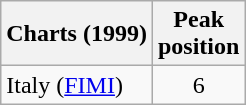<table class="wikitable">
<tr>
<th>Charts (1999)</th>
<th>Peak<br>position</th>
</tr>
<tr>
<td>Italy (<a href='#'>FIMI</a>)</td>
<td align="center">6</td>
</tr>
</table>
